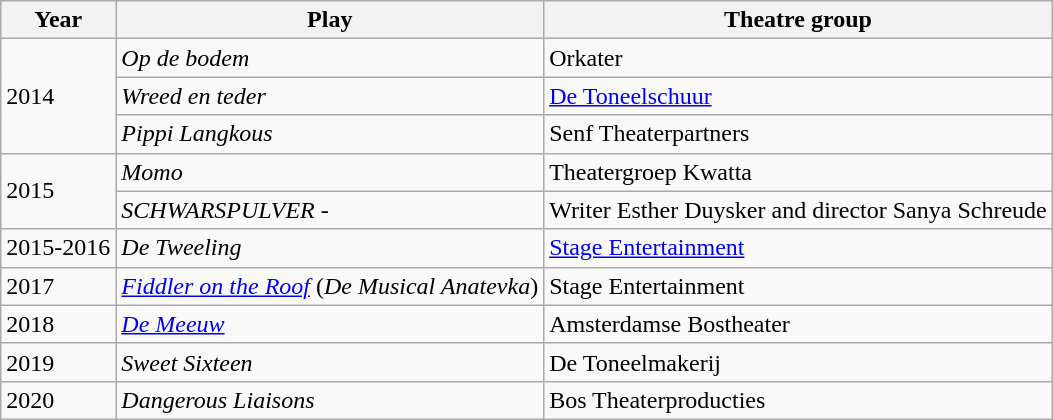<table class="wikitable">
<tr>
<th>Year</th>
<th>Play</th>
<th>Theatre group</th>
</tr>
<tr>
<td rowspan="3">2014</td>
<td><em>Op de bodem</em></td>
<td>Orkater</td>
</tr>
<tr>
<td><em>Wreed en teder</em></td>
<td><a href='#'>De Toneelschuur</a></td>
</tr>
<tr>
<td><em>Pippi Langkous</em></td>
<td>Senf Theaterpartners</td>
</tr>
<tr>
<td rowspan="2">2015</td>
<td><em>Momo</em></td>
<td>Theatergroep Kwatta</td>
</tr>
<tr>
<td><em>SCHWARSPULVER -</em></td>
<td>Writer Esther Duysker and director Sanya Schreude</td>
</tr>
<tr>
<td>2015-2016</td>
<td><em>De Tweeling</em></td>
<td><a href='#'>Stage Entertainment</a></td>
</tr>
<tr>
<td>2017</td>
<td><em><a href='#'>Fiddler on the Roof</a></em> (<em>De Musical Anatevka</em>)</td>
<td>Stage Entertainment</td>
</tr>
<tr>
<td>2018</td>
<td><em><a href='#'>De Meeuw</a></em></td>
<td>Amsterdamse Bostheater</td>
</tr>
<tr>
<td>2019</td>
<td><em>Sweet Sixteen</em></td>
<td>De Toneelmakerij</td>
</tr>
<tr>
<td>2020</td>
<td><em>Dangerous Liaisons</em></td>
<td>Bos Theaterproducties</td>
</tr>
</table>
